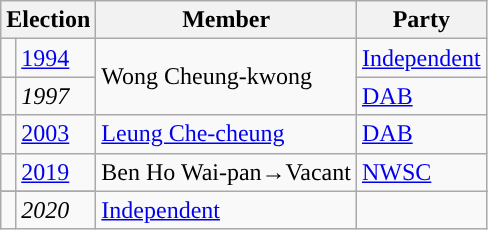<table class="wikitable">
<tr>
<th colspan="2">Election</th>
<th>Member</th>
<th>Party</th>
</tr>
<tr>
<td style="background-color: "></td>
<td><a href='#'>1994</a></td>
<td rowspan=2>Wong Cheung-kwong</td>
<td><a href='#'>Independent</a></td>
</tr>
<tr>
<td style="background-color: "></td>
<td><em>1997</em></td>
<td><a href='#'>DAB</a></td>
</tr>
<tr>
<td style="background-color: "></td>
<td><a href='#'>2003</a></td>
<td><a href='#'>Leung Che-cheung</a></td>
<td><a href='#'>DAB</a></td>
</tr>
<tr>
<td style="background-color: "></td>
<td><a href='#'>2019</a></td>
<td rowspan=2>Ben Ho Wai-pan→Vacant</td>
<td><a href='#'>NWSC</a></td>
</tr>
<tr>
</tr>
<tr>
<td style="background-color: "></td>
<td><em>2020</em></td>
<td><a href='#'>Independent</a></td>
</tr>
</table>
